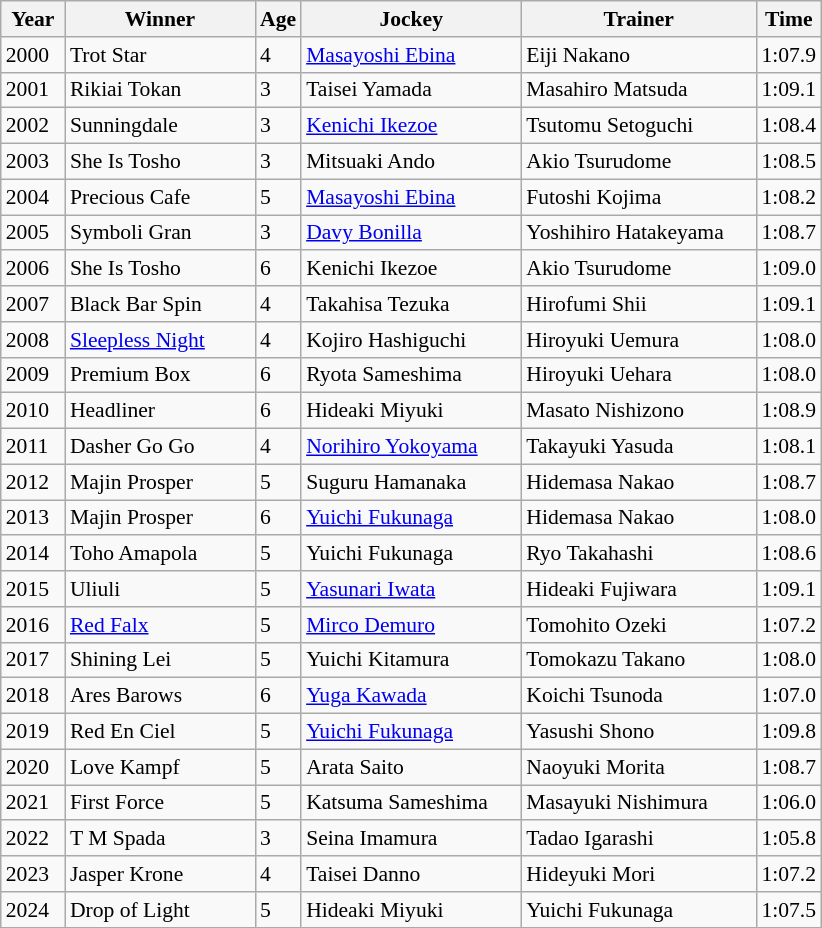<table class="wikitable sortable" style="font-size:90%">
<tr>
<th width="36px">Year<br></th>
<th width="120px">Winner<br></th>
<th>Age<br></th>
<th width="140px">Jockey<br></th>
<th width="150px">Trainer<br></th>
<th>Time<br></th>
</tr>
<tr>
<td>2000</td>
<td>Trot Star</td>
<td>4</td>
<td><a href='#'>Masayoshi Ebina</a></td>
<td>Eiji Nakano</td>
<td>1:07.9</td>
</tr>
<tr>
<td>2001</td>
<td>Rikiai Tokan</td>
<td>3</td>
<td>Taisei Yamada</td>
<td>Masahiro Matsuda</td>
<td>1:09.1</td>
</tr>
<tr>
<td>2002</td>
<td>Sunningdale</td>
<td>3</td>
<td><a href='#'>Kenichi Ikezoe</a></td>
<td>Tsutomu Setoguchi</td>
<td>1:08.4</td>
</tr>
<tr>
<td>2003</td>
<td>She Is Tosho</td>
<td>3</td>
<td>Mitsuaki Ando</td>
<td>Akio Tsurudome</td>
<td>1:08.5</td>
</tr>
<tr>
<td>2004</td>
<td>Precious Cafe</td>
<td>5</td>
<td><a href='#'>Masayoshi Ebina</a></td>
<td>Futoshi Kojima</td>
<td>1:08.2</td>
</tr>
<tr>
<td>2005</td>
<td>Symboli Gran</td>
<td>3</td>
<td><a href='#'>Davy Bonilla</a></td>
<td>Yoshihiro Hatakeyama</td>
<td>1:08.7</td>
</tr>
<tr>
<td>2006</td>
<td>She Is Tosho</td>
<td>6</td>
<td>Kenichi Ikezoe</td>
<td>Akio Tsurudome</td>
<td>1:09.0</td>
</tr>
<tr>
<td>2007</td>
<td>Black Bar Spin</td>
<td>4</td>
<td>Takahisa Tezuka</td>
<td>Hirofumi Shii</td>
<td>1:09.1</td>
</tr>
<tr>
<td>2008</td>
<td><a href='#'>Sleepless Night</a></td>
<td>4</td>
<td>Kojiro Hashiguchi</td>
<td>Hiroyuki Uemura</td>
<td>1:08.0</td>
</tr>
<tr>
<td>2009</td>
<td>Premium Box</td>
<td>6</td>
<td>Ryota Sameshima</td>
<td>Hiroyuki Uehara</td>
<td>1:08.0</td>
</tr>
<tr>
<td>2010</td>
<td>Headliner</td>
<td>6</td>
<td>Hideaki Miyuki</td>
<td>Masato Nishizono</td>
<td>1:08.9</td>
</tr>
<tr>
<td>2011</td>
<td>Dasher Go Go</td>
<td>4</td>
<td><a href='#'>Norihiro Yokoyama</a></td>
<td>Takayuki Yasuda</td>
<td>1:08.1</td>
</tr>
<tr>
<td>2012</td>
<td>Majin Prosper</td>
<td>5</td>
<td>Suguru Hamanaka</td>
<td>Hidemasa Nakao</td>
<td>1:08.7</td>
</tr>
<tr>
<td>2013</td>
<td>Majin Prosper</td>
<td>6</td>
<td><a href='#'>Yuichi Fukunaga</a></td>
<td>Hidemasa Nakao</td>
<td>1:08.0</td>
</tr>
<tr>
<td>2014</td>
<td>Toho Amapola</td>
<td>5</td>
<td>Yuichi Fukunaga</td>
<td>Ryo Takahashi</td>
<td>1:08.6</td>
</tr>
<tr>
<td>2015</td>
<td>Uliuli</td>
<td>5</td>
<td><a href='#'>Yasunari Iwata</a></td>
<td>Hideaki Fujiwara</td>
<td>1:09.1</td>
</tr>
<tr>
<td>2016</td>
<td><a href='#'>Red Falx</a></td>
<td>5</td>
<td><a href='#'>Mirco Demuro</a></td>
<td>Tomohito Ozeki</td>
<td>1:07.2</td>
</tr>
<tr>
<td>2017</td>
<td>Shining Lei</td>
<td>5</td>
<td>Yuichi Kitamura</td>
<td>Tomokazu Takano</td>
<td>1:08.0</td>
</tr>
<tr>
<td>2018</td>
<td>Ares Barows</td>
<td>6</td>
<td><a href='#'>Yuga Kawada</a></td>
<td>Koichi Tsunoda</td>
<td>1:07.0</td>
</tr>
<tr>
<td>2019</td>
<td>Red En Ciel</td>
<td>5</td>
<td><a href='#'>Yuichi Fukunaga</a></td>
<td>Yasushi Shono</td>
<td>1:09.8</td>
</tr>
<tr>
<td>2020</td>
<td>Love Kampf</td>
<td>5</td>
<td>Arata Saito</td>
<td>Naoyuki Morita</td>
<td>1:08.7</td>
</tr>
<tr>
<td>2021</td>
<td>First Force</td>
<td>5</td>
<td>Katsuma Sameshima</td>
<td>Masayuki Nishimura</td>
<td>1:06.0</td>
</tr>
<tr>
<td>2022</td>
<td>T M Spada</td>
<td>3</td>
<td>Seina Imamura</td>
<td>Tadao Igarashi</td>
<td>1:05.8</td>
</tr>
<tr>
<td>2023</td>
<td>Jasper Krone</td>
<td>4</td>
<td>Taisei Danno</td>
<td>Hideyuki Mori</td>
<td>1:07.2</td>
</tr>
<tr>
<td>2024</td>
<td>Drop of Light</td>
<td>5</td>
<td>Hideaki Miyuki</td>
<td>Yuichi Fukunaga</td>
<td>1:07.5</td>
</tr>
</table>
